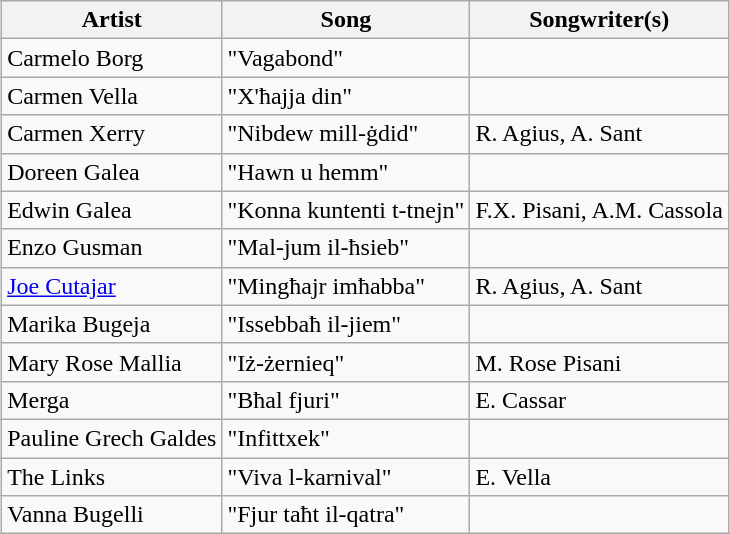<table class="sortable wikitable" style="margin: 1em auto 1em auto; text-align:left">
<tr>
<th>Artist</th>
<th>Song</th>
<th>Songwriter(s)</th>
</tr>
<tr>
<td>Carmelo Borg</td>
<td>"Vagabond"</td>
<td></td>
</tr>
<tr>
<td>Carmen Vella</td>
<td>"X'ħajja din"</td>
<td></td>
</tr>
<tr>
<td>Carmen Xerry</td>
<td>"Nibdew mill-ġdid"</td>
<td>R. Agius, A. Sant</td>
</tr>
<tr>
<td>Doreen Galea</td>
<td>"Hawn u hemm"</td>
<td></td>
</tr>
<tr>
<td>Edwin Galea</td>
<td>"Konna kuntenti t-tnejn"</td>
<td>F.X. Pisani, A.M. Cassola</td>
</tr>
<tr>
<td>Enzo Gusman</td>
<td>"Mal-jum il-ħsieb"</td>
<td></td>
</tr>
<tr>
<td><a href='#'>Joe Cutajar</a></td>
<td>"Mingħajr imħabba"</td>
<td>R. Agius, A. Sant</td>
</tr>
<tr>
<td>Marika Bugeja</td>
<td>"Issebbaħ il-jiem"</td>
<td></td>
</tr>
<tr>
<td>Mary Rose Mallia</td>
<td>"Iż-żernieq"</td>
<td>M. Rose Pisani</td>
</tr>
<tr>
<td>Merga</td>
<td>"Bħal fjuri"</td>
<td>E. Cassar</td>
</tr>
<tr>
<td>Pauline Grech Galdes</td>
<td>"Infittxek"</td>
<td></td>
</tr>
<tr>
<td>The Links</td>
<td>"Viva l-karnival"</td>
<td>E. Vella</td>
</tr>
<tr>
<td>Vanna Bugelli</td>
<td>"Fjur taħt il-qatra"</td>
<td></td>
</tr>
</table>
